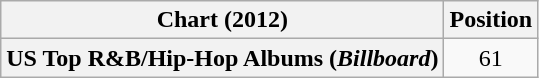<table class="wikitable plainrowheaders" style="text-align:center">
<tr>
<th>Chart (2012)</th>
<th>Position</th>
</tr>
<tr>
<th scope="row">US Top R&B/Hip-Hop Albums (<em>Billboard</em>)</th>
<td>61</td>
</tr>
</table>
